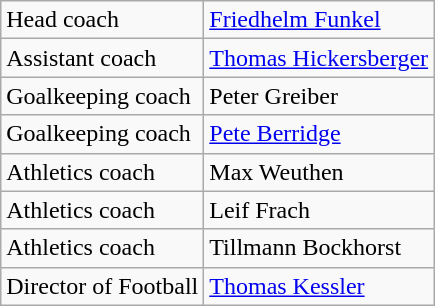<table class="wikitable" style="text-align: center">
<tr>
<td align="left">Head coach</td>
<td align="left"> <a href='#'>Friedhelm Funkel</a></td>
</tr>
<tr>
<td align="left">Assistant coach</td>
<td align="left"> <a href='#'>Thomas Hickersberger</a></td>
</tr>
<tr>
<td align="left">Goalkeeping coach</td>
<td align="left"> Peter Greiber</td>
</tr>
<tr>
<td align="left">Goalkeeping coach</td>
<td align="left"> <a href='#'>Pete Berridge</a></td>
</tr>
<tr>
<td align="left">Athletics coach</td>
<td align="left"> Max Weuthen</td>
</tr>
<tr>
<td align="left">Athletics coach</td>
<td align="left"> Leif Frach</td>
</tr>
<tr>
<td align="left">Athletics coach</td>
<td align="left"> Tillmann Bockhorst</td>
</tr>
<tr>
<td align="left">Director of Football</td>
<td align="left"> <a href='#'>Thomas Kessler</a></td>
</tr>
</table>
